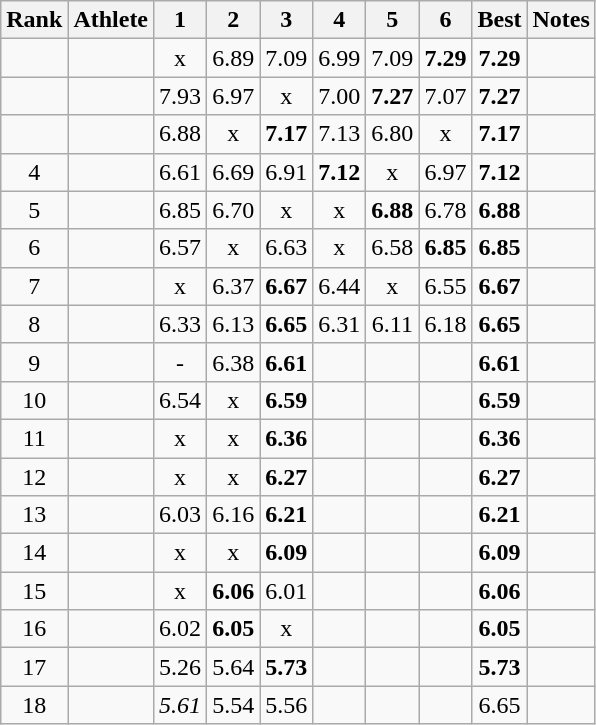<table class="wikitable sortable" style="text-align:center">
<tr>
<th>Rank</th>
<th>Athlete</th>
<th>1</th>
<th>2</th>
<th>3</th>
<th>4</th>
<th>5</th>
<th>6</th>
<th>Best</th>
<th>Notes</th>
</tr>
<tr>
<td></td>
<td style="text-align:left"></td>
<td>x</td>
<td>6.89</td>
<td>7.09</td>
<td>6.99</td>
<td>7.09</td>
<td><strong>7.29</strong></td>
<td><strong>7.29</strong></td>
<td></td>
</tr>
<tr>
<td></td>
<td style="text-align:left"></td>
<td>7.93</td>
<td>6.97</td>
<td>x</td>
<td>7.00</td>
<td><strong>7.27</strong></td>
<td>7.07</td>
<td><strong>7.27</strong></td>
<td></td>
</tr>
<tr>
<td></td>
<td style="text-align:left"></td>
<td>6.88</td>
<td>x</td>
<td><strong>7.17</strong></td>
<td>7.13</td>
<td>6.80</td>
<td>x</td>
<td><strong>7.17</strong></td>
<td></td>
</tr>
<tr>
<td>4</td>
<td style="text-align:left"></td>
<td>6.61</td>
<td>6.69</td>
<td>6.91</td>
<td><strong>7.12</strong></td>
<td>x</td>
<td>6.97</td>
<td><strong>7.12</strong></td>
<td></td>
</tr>
<tr>
<td>5</td>
<td style="text-align:left"></td>
<td>6.85</td>
<td>6.70</td>
<td>x</td>
<td>x</td>
<td><strong>6.88</strong></td>
<td>6.78</td>
<td><strong>6.88</strong></td>
<td></td>
</tr>
<tr>
<td>6</td>
<td style="text-align:left"></td>
<td>6.57</td>
<td>x</td>
<td>6.63</td>
<td>x</td>
<td>6.58</td>
<td><strong>6.85</strong></td>
<td><strong>6.85</strong></td>
<td></td>
</tr>
<tr>
<td>7</td>
<td style="text-align:left"></td>
<td>x</td>
<td>6.37</td>
<td><strong>6.67</strong></td>
<td>6.44</td>
<td>x</td>
<td>6.55</td>
<td><strong>6.67</strong></td>
<td></td>
</tr>
<tr>
<td>8</td>
<td style="text-align:left"></td>
<td>6.33</td>
<td>6.13</td>
<td><strong>6.65</strong></td>
<td>6.31</td>
<td>6.11</td>
<td>6.18</td>
<td><strong>6.65</strong></td>
<td></td>
</tr>
<tr>
<td>9</td>
<td style="text-align:left"></td>
<td>-</td>
<td>6.38</td>
<td><strong>6.61</strong></td>
<td></td>
<td></td>
<td></td>
<td><strong>6.61</strong></td>
<td></td>
</tr>
<tr>
<td>10</td>
<td style="text-align:left"></td>
<td>6.54</td>
<td>x</td>
<td><strong>6.59</strong></td>
<td></td>
<td></td>
<td></td>
<td><strong>6.59</strong></td>
<td></td>
</tr>
<tr>
<td>11</td>
<td style="text-align:left"></td>
<td>x</td>
<td>x</td>
<td><strong>6.36</strong></td>
<td></td>
<td></td>
<td></td>
<td><strong>6.36</strong></td>
<td></td>
</tr>
<tr>
<td>12</td>
<td style="text-align:left"></td>
<td>x</td>
<td>x</td>
<td><strong>6.27</strong></td>
<td></td>
<td></td>
<td></td>
<td><strong>6.27</strong></td>
<td></td>
</tr>
<tr>
<td>13</td>
<td style="text-align:left"></td>
<td>6.03</td>
<td>6.16</td>
<td><strong>6.21</strong></td>
<td></td>
<td></td>
<td></td>
<td><strong>6.21</strong></td>
<td></td>
</tr>
<tr>
<td>14</td>
<td style="text-align:left"></td>
<td>x</td>
<td>x</td>
<td><strong>6.09</strong></td>
<td></td>
<td></td>
<td></td>
<td><strong>6.09</strong></td>
<td></td>
</tr>
<tr>
<td>15</td>
<td style="text-align:left"></td>
<td>x</td>
<td><strong>6.06</strong></td>
<td>6.01</td>
<td></td>
<td></td>
<td></td>
<td><strong>6.06</strong></td>
<td></td>
</tr>
<tr>
<td>16</td>
<td style="text-align:left"></td>
<td>6.02</td>
<td><strong>6.05</strong></td>
<td>x</td>
<td></td>
<td></td>
<td></td>
<td><strong>6.05</strong></td>
<td></td>
</tr>
<tr>
<td>17</td>
<td style="text-align:left"></td>
<td>5.26</td>
<td>5.64</td>
<td><strong>5.73</strong></td>
<td></td>
<td></td>
<td></td>
<td><strong>5.73</strong></td>
<td></td>
</tr>
<tr>
<td>18</td>
<td style="text-align:left"></td>
<td><em>5.61<strong></td>
<td>5.54</td>
<td>5.56</td>
<td></td>
<td></td>
<td></td>
<td></strong>6.65<strong></td>
<td></td>
</tr>
</table>
